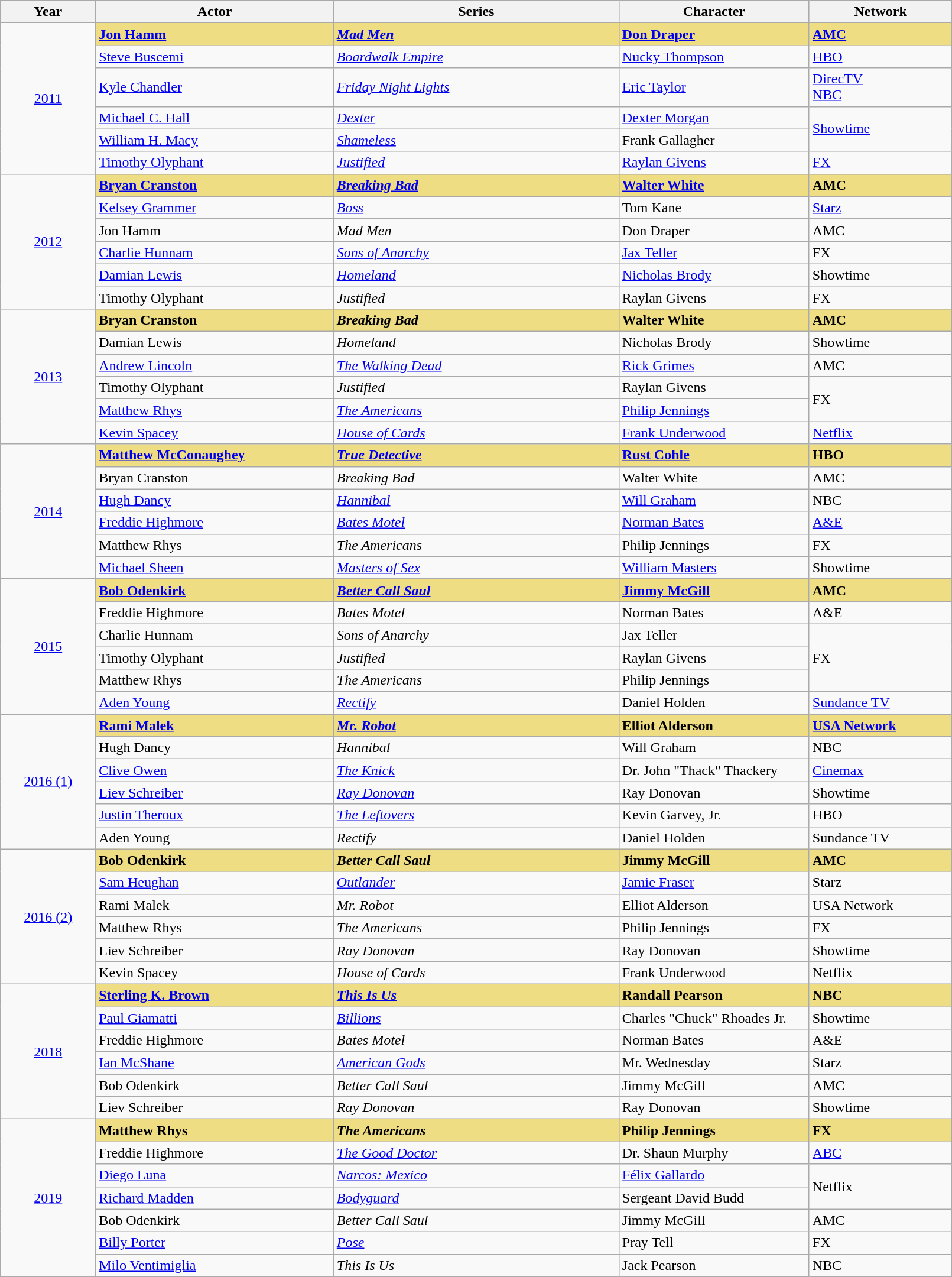<table class="wikitable" style="width:85%">
<tr style="background:#bebebe;">
<th style="width:10%;">Year</th>
<th style="wodth:25%;">Actor</th>
<th style="width:30%;">Series</th>
<th style="width:20%;">Character</th>
<th style="width:15%;">Network</th>
</tr>
<tr>
<td rowspan="6" style="text-align:center;"><a href='#'>2011</a><br></td>
<td style="background:#EEDD82;"><strong><a href='#'>Jon Hamm</a></strong></td>
<td style="background:#EEDD82;"><strong><em><a href='#'>Mad Men</a></em></strong></td>
<td style="background:#EEDD82;"><strong><a href='#'>Don Draper</a></strong></td>
<td style="background:#EEDD82;"><strong><a href='#'>AMC</a></strong></td>
</tr>
<tr>
<td><a href='#'>Steve Buscemi</a></td>
<td><em><a href='#'>Boardwalk Empire</a></em></td>
<td><a href='#'>Nucky Thompson</a></td>
<td><a href='#'>HBO</a></td>
</tr>
<tr>
<td><a href='#'>Kyle Chandler</a></td>
<td><em><a href='#'>Friday Night Lights</a></em></td>
<td><a href='#'>Eric Taylor</a></td>
<td><a href='#'>DirecTV</a><br><a href='#'>NBC</a></td>
</tr>
<tr>
<td><a href='#'>Michael C. Hall</a></td>
<td><em><a href='#'>Dexter</a></em></td>
<td><a href='#'>Dexter Morgan</a></td>
<td rowspan="2"><a href='#'>Showtime</a></td>
</tr>
<tr>
<td><a href='#'>William H. Macy</a></td>
<td><em><a href='#'>Shameless</a></em></td>
<td>Frank Gallagher</td>
</tr>
<tr>
<td><a href='#'>Timothy Olyphant</a></td>
<td><em><a href='#'>Justified</a></em></td>
<td><a href='#'>Raylan Givens</a></td>
<td><a href='#'>FX</a></td>
</tr>
<tr>
<td rowspan="6" style="text-align:center;"><a href='#'>2012</a><br></td>
<td style="background:#EEDD82;"><strong><a href='#'>Bryan Cranston</a></strong></td>
<td style="background:#EEDD82;"><strong><em><a href='#'>Breaking Bad</a></em></strong></td>
<td style="background:#EEDD82;"><strong><a href='#'>Walter White</a></strong></td>
<td style="background:#EEDD82;"><strong>AMC</strong></td>
</tr>
<tr>
<td><a href='#'>Kelsey Grammer</a></td>
<td><em><a href='#'>Boss</a></em></td>
<td>Tom Kane</td>
<td><a href='#'>Starz</a></td>
</tr>
<tr>
<td>Jon Hamm</td>
<td><em>Mad Men</em></td>
<td>Don Draper</td>
<td>AMC</td>
</tr>
<tr>
<td><a href='#'>Charlie Hunnam</a></td>
<td><em><a href='#'>Sons of Anarchy</a></em></td>
<td><a href='#'>Jax Teller</a></td>
<td>FX</td>
</tr>
<tr>
<td><a href='#'>Damian Lewis</a></td>
<td><em><a href='#'>Homeland</a></em></td>
<td><a href='#'>Nicholas Brody</a></td>
<td>Showtime</td>
</tr>
<tr>
<td>Timothy Olyphant</td>
<td><em>Justified</em></td>
<td>Raylan Givens</td>
<td>FX</td>
</tr>
<tr>
<td rowspan="6" style="text-align:center;"><a href='#'>2013</a><br></td>
<td style="background:#EEDD82;"><strong>Bryan Cranston</strong></td>
<td style="background:#EEDD82;"><strong><em>Breaking Bad</em></strong></td>
<td style="background:#EEDD82;"><strong>Walter White</strong></td>
<td style="background:#EEDD82;"><strong>AMC</strong></td>
</tr>
<tr>
<td>Damian Lewis</td>
<td><em>Homeland</em></td>
<td>Nicholas Brody</td>
<td>Showtime</td>
</tr>
<tr>
<td><a href='#'>Andrew Lincoln</a></td>
<td><em><a href='#'>The Walking Dead</a></em></td>
<td><a href='#'>Rick Grimes</a></td>
<td>AMC</td>
</tr>
<tr>
<td>Timothy Olyphant</td>
<td><em>Justified</em></td>
<td>Raylan Givens</td>
<td rowspan="2">FX</td>
</tr>
<tr>
<td><a href='#'>Matthew Rhys</a></td>
<td><em><a href='#'>The Americans</a></em></td>
<td><a href='#'>Philip Jennings</a></td>
</tr>
<tr>
<td><a href='#'>Kevin Spacey</a></td>
<td><em><a href='#'>House of Cards</a></em></td>
<td><a href='#'>Frank Underwood</a></td>
<td><a href='#'>Netflix</a></td>
</tr>
<tr>
<td rowspan="6" style="text-align:center;"><a href='#'>2014</a><br></td>
<td style="background:#EEDD82;"><strong><a href='#'>Matthew McConaughey</a></strong></td>
<td style="background:#EEDD82;"><strong><em><a href='#'>True Detective</a></em></strong></td>
<td style="background:#EEDD82;"><strong><a href='#'>Rust Cohle</a></strong></td>
<td style="background:#EEDD82;"><strong>HBO</strong></td>
</tr>
<tr>
<td>Bryan Cranston</td>
<td><em>Breaking Bad</em></td>
<td>Walter White</td>
<td>AMC</td>
</tr>
<tr>
<td><a href='#'>Hugh Dancy</a></td>
<td><em><a href='#'>Hannibal</a></em></td>
<td><a href='#'>Will Graham</a></td>
<td>NBC</td>
</tr>
<tr>
<td><a href='#'>Freddie Highmore</a></td>
<td><em><a href='#'>Bates Motel</a></em></td>
<td><a href='#'>Norman Bates</a></td>
<td><a href='#'>A&E</a></td>
</tr>
<tr>
<td>Matthew Rhys</td>
<td><em>The Americans</em></td>
<td>Philip Jennings</td>
<td>FX</td>
</tr>
<tr>
<td><a href='#'>Michael Sheen</a></td>
<td><em><a href='#'>Masters of Sex</a></em></td>
<td><a href='#'>William Masters</a></td>
<td>Showtime</td>
</tr>
<tr>
<td rowspan="6" style="text-align:center;"><a href='#'>2015</a><br></td>
<td style="background:#EEDD82;"><strong><a href='#'>Bob Odenkirk</a></strong></td>
<td style="background:#EEDD82;"><strong><em><a href='#'>Better Call Saul</a></em></strong></td>
<td style="background:#EEDD82;"><strong><a href='#'>Jimmy McGill</a></strong></td>
<td style="background:#EEDD82;"><strong>AMC</strong></td>
</tr>
<tr>
<td>Freddie Highmore</td>
<td><em>Bates Motel</em></td>
<td>Norman Bates</td>
<td>A&E</td>
</tr>
<tr>
<td>Charlie Hunnam</td>
<td><em>Sons of Anarchy</em></td>
<td>Jax Teller</td>
<td rowspan="3">FX</td>
</tr>
<tr>
<td>Timothy Olyphant</td>
<td><em>Justified</em></td>
<td>Raylan Givens</td>
</tr>
<tr>
<td>Matthew Rhys</td>
<td><em>The Americans</em></td>
<td>Philip Jennings</td>
</tr>
<tr>
<td><a href='#'>Aden Young</a></td>
<td><em><a href='#'>Rectify</a></em></td>
<td>Daniel Holden</td>
<td><a href='#'>Sundance TV</a></td>
</tr>
<tr>
<td rowspan="6" style="text-align:center;"><a href='#'>2016 (1)</a><br></td>
<td style="background:#EEDD82;"><strong><a href='#'>Rami Malek</a></strong></td>
<td style="background:#EEDD82;"><strong><em><a href='#'>Mr. Robot</a></em></strong></td>
<td style="background:#EEDD82;"><strong>Elliot Alderson</strong></td>
<td style="background:#EEDD82;"><strong><a href='#'>USA Network</a></strong></td>
</tr>
<tr>
<td>Hugh Dancy</td>
<td><em>Hannibal</em></td>
<td>Will Graham</td>
<td>NBC</td>
</tr>
<tr>
<td><a href='#'>Clive Owen</a></td>
<td><em><a href='#'>The Knick</a></em></td>
<td>Dr. John "Thack" Thackery</td>
<td><a href='#'>Cinemax</a></td>
</tr>
<tr>
<td><a href='#'>Liev Schreiber</a></td>
<td><em><a href='#'>Ray Donovan</a></em></td>
<td>Ray Donovan</td>
<td>Showtime</td>
</tr>
<tr>
<td><a href='#'>Justin Theroux</a></td>
<td><em><a href='#'>The Leftovers</a></em></td>
<td>Kevin Garvey, Jr.</td>
<td>HBO</td>
</tr>
<tr>
<td>Aden Young</td>
<td><em>Rectify</em></td>
<td>Daniel Holden</td>
<td>Sundance TV</td>
</tr>
<tr>
<td rowspan="6" style="text-align:center;"><a href='#'>2016 (2)</a><br></td>
<td style="background:#EEDD82;"><strong>Bob Odenkirk</strong></td>
<td style="background:#EEDD82;"><strong><em>Better Call Saul</em></strong></td>
<td style="background:#EEDD82;"><strong>Jimmy McGill</strong></td>
<td style="background:#EEDD82;"><strong>AMC</strong></td>
</tr>
<tr>
<td><a href='#'>Sam Heughan</a></td>
<td><em><a href='#'>Outlander</a></em></td>
<td><a href='#'>Jamie Fraser</a></td>
<td>Starz</td>
</tr>
<tr>
<td>Rami Malek</td>
<td><em>Mr. Robot</em></td>
<td>Elliot Alderson</td>
<td>USA Network</td>
</tr>
<tr>
<td>Matthew Rhys</td>
<td><em>The Americans</em></td>
<td>Philip Jennings</td>
<td>FX</td>
</tr>
<tr>
<td>Liev Schreiber</td>
<td><em>Ray Donovan</em></td>
<td>Ray Donovan</td>
<td>Showtime</td>
</tr>
<tr>
<td>Kevin Spacey</td>
<td><em>House of Cards</em></td>
<td>Frank Underwood</td>
<td>Netflix</td>
</tr>
<tr>
<td rowspan="6" style="text-align:center;"><a href='#'>2018</a><br></td>
<td style="background:#EEDD82;"><strong><a href='#'>Sterling K. Brown</a></strong></td>
<td style="background:#EEDD82;"><strong><em><a href='#'>This Is Us</a></em></strong></td>
<td style="background:#EEDD82;"><strong>Randall Pearson</strong></td>
<td style="background:#EEDD82;"><strong>NBC</strong></td>
</tr>
<tr>
<td><a href='#'>Paul Giamatti</a></td>
<td><em><a href='#'>Billions</a></em></td>
<td>Charles "Chuck" Rhoades Jr.</td>
<td>Showtime</td>
</tr>
<tr>
<td>Freddie Highmore</td>
<td><em>Bates Motel</em></td>
<td>Norman Bates</td>
<td>A&E</td>
</tr>
<tr>
<td><a href='#'>Ian McShane</a></td>
<td><em><a href='#'>American Gods</a></em></td>
<td>Mr. Wednesday</td>
<td>Starz</td>
</tr>
<tr>
<td>Bob Odenkirk</td>
<td><em>Better Call Saul</em></td>
<td>Jimmy McGill</td>
<td>AMC</td>
</tr>
<tr>
<td>Liev Schreiber</td>
<td><em>Ray Donovan</em></td>
<td>Ray Donovan</td>
<td>Showtime</td>
</tr>
<tr>
<td rowspan="7" style="text-align:center;"><a href='#'>2019</a><br></td>
<td style="background:#EEDD82;"><strong>Matthew Rhys</strong></td>
<td style="background:#EEDD82;"><strong><em>The Americans</em></strong></td>
<td style="background:#EEDD82;"><strong>Philip Jennings</strong></td>
<td style="background:#EEDD82;"><strong>FX</strong></td>
</tr>
<tr>
<td>Freddie Highmore</td>
<td><em><a href='#'>The Good Doctor</a></em></td>
<td>Dr. Shaun Murphy</td>
<td><a href='#'>ABC</a></td>
</tr>
<tr>
<td><a href='#'>Diego Luna</a></td>
<td><em><a href='#'>Narcos: Mexico</a></em></td>
<td><a href='#'>Félix Gallardo</a></td>
<td rowspan="2">Netflix</td>
</tr>
<tr>
<td><a href='#'>Richard Madden</a></td>
<td><em><a href='#'>Bodyguard</a></em></td>
<td>Sergeant David Budd</td>
</tr>
<tr>
<td>Bob Odenkirk</td>
<td><em>Better Call Saul</em></td>
<td>Jimmy McGill</td>
<td>AMC</td>
</tr>
<tr>
<td><a href='#'>Billy Porter</a></td>
<td><em><a href='#'>Pose</a></em></td>
<td>Pray Tell</td>
<td>FX</td>
</tr>
<tr>
<td><a href='#'>Milo Ventimiglia</a></td>
<td><em>This Is Us</em></td>
<td>Jack Pearson</td>
<td>NBC</td>
</tr>
</table>
